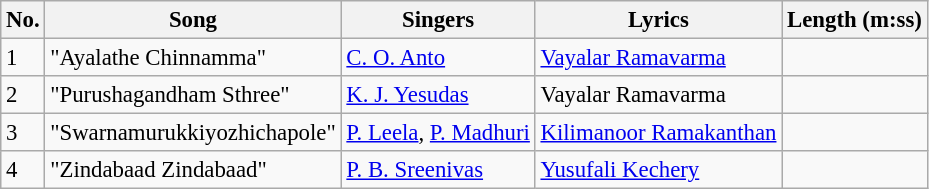<table class="wikitable" style="font-size:95%;">
<tr>
<th>No.</th>
<th>Song</th>
<th>Singers</th>
<th>Lyrics</th>
<th>Length (m:ss)</th>
</tr>
<tr>
<td>1</td>
<td>"Ayalathe Chinnamma"</td>
<td><a href='#'>C. O. Anto</a></td>
<td><a href='#'>Vayalar Ramavarma</a></td>
<td></td>
</tr>
<tr>
<td>2</td>
<td>"Purushagandham Sthree"</td>
<td><a href='#'>K. J. Yesudas</a></td>
<td>Vayalar Ramavarma</td>
<td></td>
</tr>
<tr>
<td>3</td>
<td>"Swarnamurukkiyozhichapole"</td>
<td><a href='#'>P. Leela</a>, <a href='#'>P. Madhuri</a></td>
<td><a href='#'>Kilimanoor Ramakanthan</a></td>
<td></td>
</tr>
<tr>
<td>4</td>
<td>"Zindabaad Zindabaad"</td>
<td><a href='#'>P. B. Sreenivas</a></td>
<td><a href='#'>Yusufali Kechery</a></td>
<td></td>
</tr>
</table>
